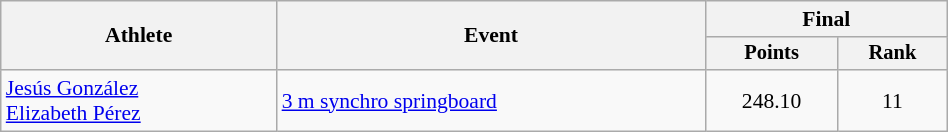<table class=wikitable style="font-size:90%; width:50%;">
<tr>
<th rowspan="2">Athlete</th>
<th rowspan="2">Event</th>
<th colspan="2">Final</th>
</tr>
<tr style="font-size:95%">
<th>Points</th>
<th>Rank</th>
</tr>
<tr align=center>
<td align=left><a href='#'>Jesús González</a><br> <a href='#'>Elizabeth Pérez</a></td>
<td align=left><a href='#'>3 m synchro springboard</a></td>
<td>248.10</td>
<td>11</td>
</tr>
</table>
